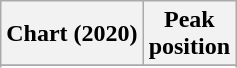<table class="wikitable sortable plainrowheaders" style="text-align:center">
<tr>
<th scope="col">Chart (2020)</th>
<th scope="col">Peak<br>position</th>
</tr>
<tr>
</tr>
<tr>
</tr>
</table>
